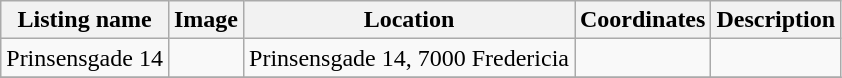<table class="wikitable sortable">
<tr>
<th>Listing name</th>
<th>Image</th>
<th>Location</th>
<th>Coordinates</th>
<th>Description</th>
</tr>
<tr>
<td>Prinsensgade 14</td>
<td></td>
<td>Prinsensgade 14, 7000 Fredericia</td>
<td></td>
<td></td>
</tr>
<tr>
</tr>
</table>
